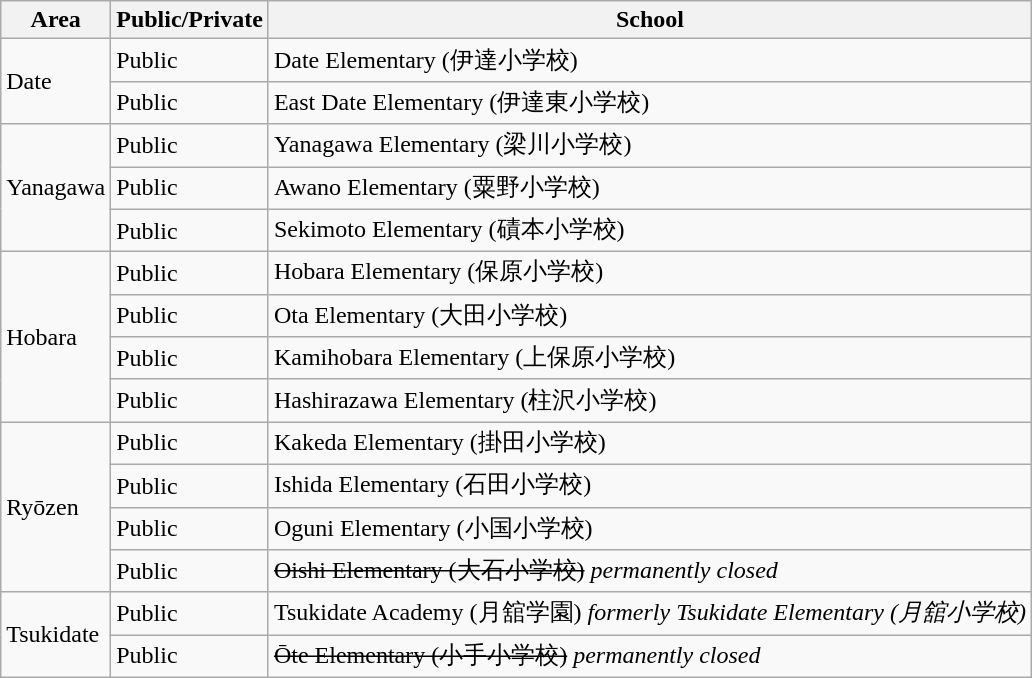<table class="wikitable">
<tr>
<th>Area</th>
<th>Public/Private</th>
<th>School</th>
</tr>
<tr>
<td rowspan="2">Date</td>
<td>Public</td>
<td>Date Elementary (伊達小学校)</td>
</tr>
<tr>
<td>Public</td>
<td>East Date Elementary (伊達東小学校)</td>
</tr>
<tr>
<td rowspan="3">Yanagawa</td>
<td>Public</td>
<td>Yanagawa Elementary (梁川小学校)</td>
</tr>
<tr>
<td>Public</td>
<td>Awano Elementary (粟野小学校)</td>
</tr>
<tr>
<td>Public</td>
<td>Sekimoto Elementary (磧本小学校)</td>
</tr>
<tr>
<td rowspan="4">Hobara</td>
<td>Public</td>
<td>Hobara Elementary (保原小学校)</td>
</tr>
<tr>
<td>Public</td>
<td>Ota Elementary (大田小学校)</td>
</tr>
<tr>
<td>Public</td>
<td>Kamihobara Elementary (上保原小学校)</td>
</tr>
<tr>
<td>Public</td>
<td>Hashirazawa Elementary (柱沢小学校)</td>
</tr>
<tr>
<td rowspan="4">Ryōzen</td>
<td>Public</td>
<td>Kakeda Elementary (掛田小学校)</td>
</tr>
<tr>
<td>Public</td>
<td>Ishida Elementary (石田小学校)</td>
</tr>
<tr>
<td>Public</td>
<td>Oguni Elementary (小国小学校)</td>
</tr>
<tr>
<td>Public</td>
<td><s>Oishi Elementary (大石小学校)</s> <em>permanently closed</em></td>
</tr>
<tr>
<td rowspan="2">Tsukidate</td>
<td>Public</td>
<td>Tsukidate Academy (月舘学園) <em>formerly Tsukidate Elementary (月舘小学校)</em></td>
</tr>
<tr>
<td>Public</td>
<td><s>Ōte Elementary (小手小学校)</s> <em>permanently closed</em></td>
</tr>
</table>
